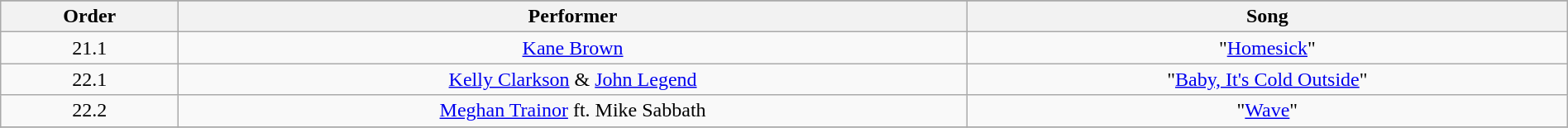<table class="wikitable" style="text-align:center; width:100%;">
<tr>
</tr>
<tr>
<th>Order</th>
<th>Performer</th>
<th>Song</th>
</tr>
<tr>
<td>21.1</td>
<td><a href='#'>Kane Brown</a></td>
<td>"<a href='#'>Homesick</a>"</td>
</tr>
<tr>
<td>22.1</td>
<td><a href='#'>Kelly Clarkson</a> & <a href='#'>John Legend</a></td>
<td>"<a href='#'>Baby, It's Cold Outside</a>"</td>
</tr>
<tr>
<td>22.2</td>
<td><a href='#'>Meghan Trainor</a> ft. Mike Sabbath</td>
<td>"<a href='#'>Wave</a>"</td>
</tr>
<tr>
</tr>
</table>
